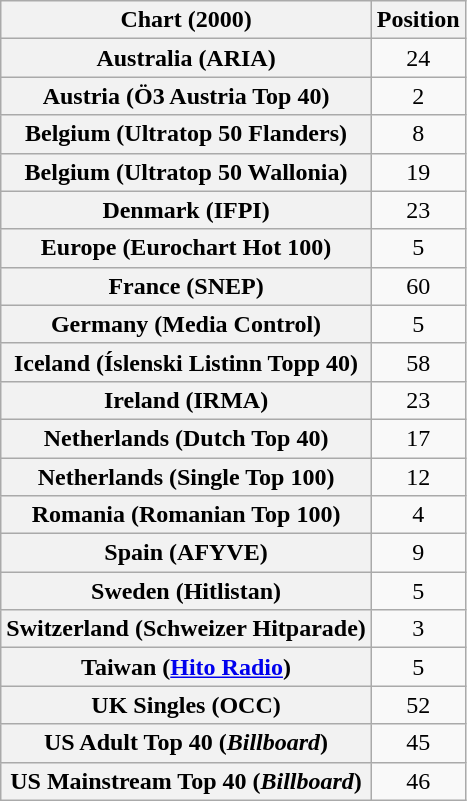<table class="wikitable sortable plainrowheaders" style="text-align:center">
<tr>
<th>Chart (2000)</th>
<th>Position</th>
</tr>
<tr>
<th scope="row">Australia (ARIA)</th>
<td>24</td>
</tr>
<tr>
<th scope="row">Austria (Ö3 Austria Top 40)</th>
<td>2</td>
</tr>
<tr>
<th scope="row">Belgium (Ultratop 50 Flanders)</th>
<td>8</td>
</tr>
<tr>
<th scope="row">Belgium (Ultratop 50 Wallonia)</th>
<td>19</td>
</tr>
<tr>
<th scope="row">Denmark (IFPI)</th>
<td>23</td>
</tr>
<tr>
<th scope="row">Europe (Eurochart Hot 100)</th>
<td>5</td>
</tr>
<tr>
<th scope="row">France (SNEP)</th>
<td>60</td>
</tr>
<tr>
<th scope="row">Germany (Media Control)</th>
<td>5</td>
</tr>
<tr>
<th scope="row">Iceland (Íslenski Listinn Topp 40)</th>
<td>58</td>
</tr>
<tr>
<th scope="row">Ireland (IRMA)</th>
<td>23</td>
</tr>
<tr>
<th scope="row">Netherlands (Dutch Top 40)</th>
<td>17</td>
</tr>
<tr>
<th scope="row">Netherlands (Single Top 100)</th>
<td>12</td>
</tr>
<tr>
<th scope="row">Romania (Romanian Top 100)</th>
<td>4</td>
</tr>
<tr>
<th scope="row">Spain (AFYVE)</th>
<td>9</td>
</tr>
<tr>
<th scope="row">Sweden (Hitlistan)</th>
<td>5</td>
</tr>
<tr>
<th scope="row">Switzerland (Schweizer Hitparade)</th>
<td>3</td>
</tr>
<tr>
<th scope="row">Taiwan (<a href='#'>Hito Radio</a>)</th>
<td>5</td>
</tr>
<tr>
<th scope="row">UK Singles (OCC)</th>
<td>52</td>
</tr>
<tr>
<th scope="row">US Adult Top 40 (<em>Billboard</em>)</th>
<td>45</td>
</tr>
<tr>
<th scope="row">US Mainstream Top 40 (<em>Billboard</em>)</th>
<td>46</td>
</tr>
</table>
